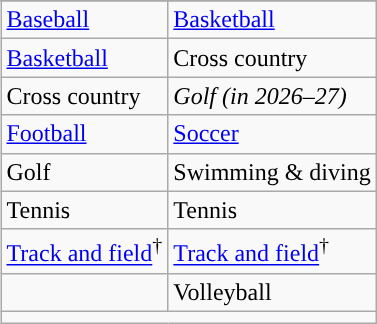<table class="wikitable" style="float:right; clear:right; margin:0 0 1em 1em;">
<tr>
</tr>
<tr>
<td><a href='#'>Baseball</a></td>
<td><a href='#'>Basketball</a></td>
</tr>
<tr>
<td><a href='#'>Basketball</a></td>
<td>Cross country</td>
</tr>
<tr>
<td>Cross country</td>
<td><em>Golf (in 2026–27)</em></td>
</tr>
<tr>
<td><a href='#'>Football</a></td>
<td><a href='#'>Soccer</a></td>
</tr>
<tr>
<td>Golf</td>
<td>Swimming & diving</td>
</tr>
<tr>
<td>Tennis</td>
<td>Tennis</td>
</tr>
<tr>
<td><a href='#'>Track and field</a><sup>†</sup></td>
<td><a href='#'>Track and field</a><sup>†</sup></td>
</tr>
<tr>
<td></td>
<td>Volleyball</td>
</tr>
<tr>
<td colspan="2"></td>
</tr>
</table>
